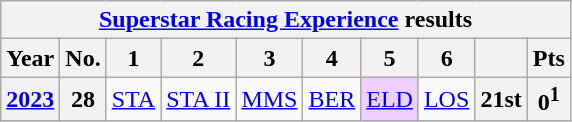<table class="wikitable" style="text-align:center">
<tr>
<th colspan=10><a href='#'>Superstar Racing Experience</a> results</th>
</tr>
<tr>
<th>Year</th>
<th>No.</th>
<th>1</th>
<th>2</th>
<th>3</th>
<th>4</th>
<th>5</th>
<th>6</th>
<th></th>
<th>Pts</th>
</tr>
<tr>
<th><a href='#'>2023</a></th>
<th>28</th>
<td><a href='#'>STA</a></td>
<td><a href='#'>STA II</a></td>
<td><a href='#'>MMS</a></td>
<td><a href='#'>BER</a></td>
<td style="background:#EFCFFF;"><a href='#'>ELD</a><br></td>
<td><a href='#'>LOS</a></td>
<th>21st</th>
<th>0<sup>1</sup></th>
</tr>
</table>
